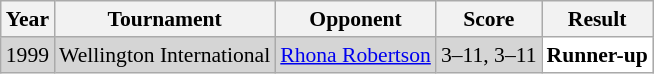<table class="sortable wikitable" style="font-size:90%;">
<tr>
<th>Year</th>
<th>Tournament</th>
<th>Opponent</th>
<th>Score</th>
<th>Result</th>
</tr>
<tr style="background:#D5D5D5">
<td align="center">1999</td>
<td align="left">Wellington International</td>
<td align="left"> <a href='#'>Rhona Robertson</a></td>
<td align="left">3–11, 3–11</td>
<td style="text-align:left; background:white"> <strong>Runner-up</strong></td>
</tr>
</table>
